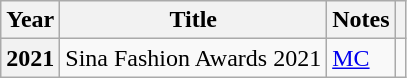<table class="wikitable sortable plainrowheaders">
<tr>
<th scope="col">Year</th>
<th scope="col">Title</th>
<th scope="col">Notes</th>
<th scope="col" class="unsortable"></th>
</tr>
<tr>
<th scope="row">2021</th>
<td>Sina Fashion Awards 2021</td>
<td><a href='#'>MC</a></td>
<td></td>
</tr>
</table>
